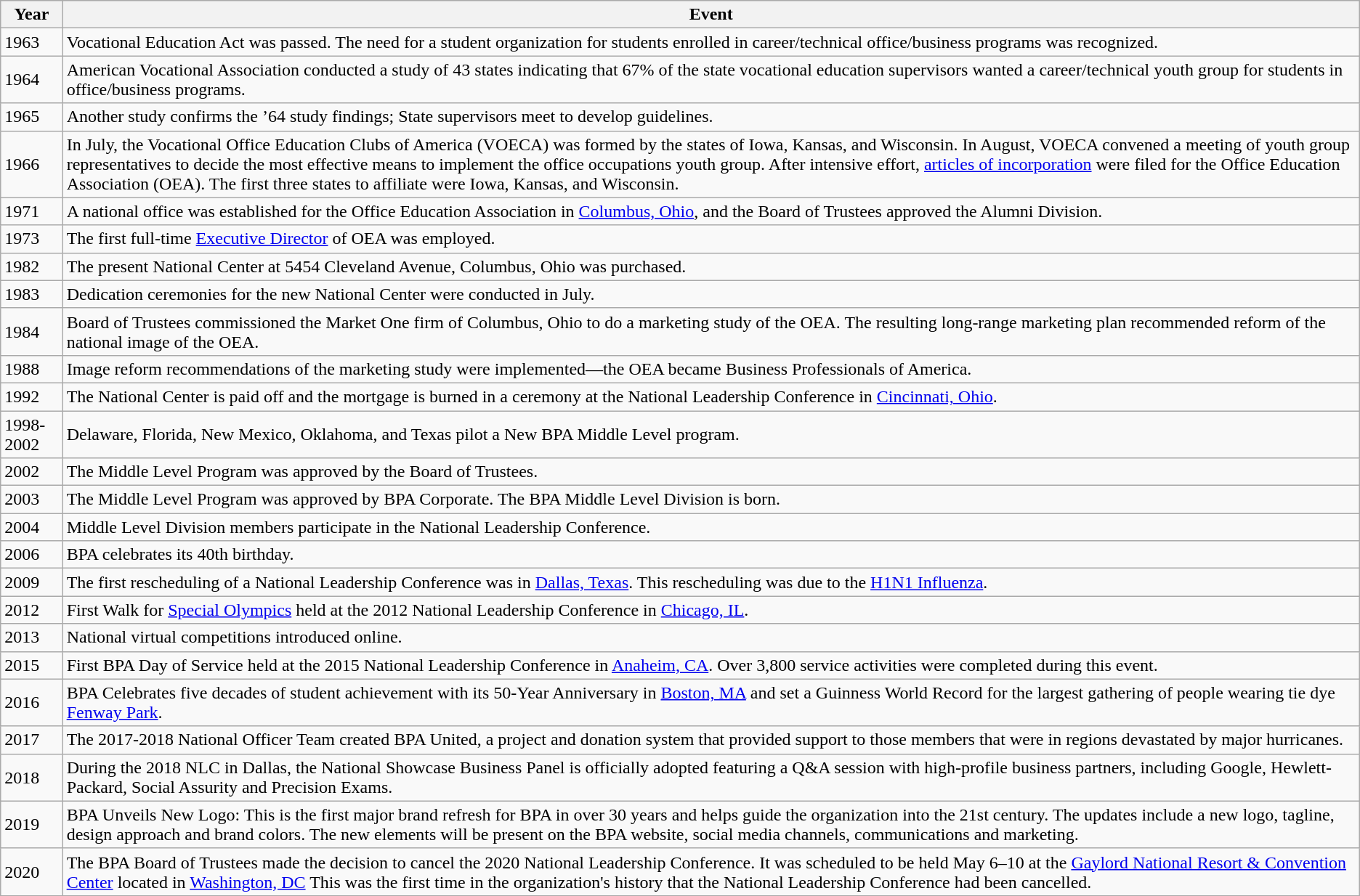<table class="wikitable">
<tr>
<th>Year</th>
<th>Event</th>
</tr>
<tr>
<td>1963</td>
<td>Vocational Education Act was passed. The need for a student organization for students enrolled in career/technical office/business programs was recognized.</td>
</tr>
<tr>
<td>1964</td>
<td>American Vocational Association conducted a study of 43 states indicating that 67% of the state vocational education supervisors wanted a career/technical youth group for students in office/business programs.</td>
</tr>
<tr>
<td>1965</td>
<td>Another study confirms the ’64 study findings; State supervisors meet to develop guidelines.</td>
</tr>
<tr>
<td>1966</td>
<td>In July, the Vocational Office Education Clubs of America (VOECA) was formed by the states of Iowa, Kansas, and Wisconsin. In August, VOECA convened a meeting of youth group representatives to decide the most effective means to implement the office occupations youth group. After intensive effort, <a href='#'>articles of incorporation</a> were filed for the Office Education Association (OEA). The first three states to affiliate were Iowa, Kansas, and Wisconsin.</td>
</tr>
<tr>
<td>1971</td>
<td>A national office was established for the Office Education Association in <a href='#'>Columbus, Ohio</a>, and the Board of Trustees approved the Alumni Division.</td>
</tr>
<tr>
<td>1973</td>
<td>The first full-time <a href='#'>Executive Director</a> of OEA was employed.</td>
</tr>
<tr>
<td>1982</td>
<td>The present National Center at 5454 Cleveland Avenue, Columbus, Ohio was purchased.</td>
</tr>
<tr>
<td>1983</td>
<td>Dedication ceremonies for the new National Center were conducted in July.</td>
</tr>
<tr>
<td>1984</td>
<td>Board of Trustees commissioned the Market One firm of Columbus, Ohio to do a marketing study of the OEA. The resulting long-range marketing plan recommended reform of the national image of the OEA.</td>
</tr>
<tr>
<td>1988</td>
<td>Image reform recommendations of the marketing study were implemented—the OEA became Business Professionals of America.</td>
</tr>
<tr>
<td>1992</td>
<td>The National Center is paid off and the mortgage is burned in a ceremony at the National Leadership Conference in <a href='#'>Cincinnati, Ohio</a>.</td>
</tr>
<tr>
<td>1998-2002</td>
<td>Delaware, Florida, New Mexico, Oklahoma, and Texas pilot a New BPA Middle Level program.</td>
</tr>
<tr>
<td>2002</td>
<td>The Middle Level Program was approved by the Board of Trustees.</td>
</tr>
<tr>
<td>2003</td>
<td>The Middle Level Program was approved by BPA Corporate. The BPA Middle Level Division is born.</td>
</tr>
<tr>
<td>2004</td>
<td>Middle Level Division members participate in the National Leadership Conference.</td>
</tr>
<tr>
<td>2006</td>
<td>BPA celebrates its 40th birthday.</td>
</tr>
<tr>
<td>2009</td>
<td>The first rescheduling of a National Leadership Conference was in <a href='#'>Dallas, Texas</a>. This rescheduling was due to the <a href='#'>H1N1 Influenza</a>.</td>
</tr>
<tr>
<td>2012</td>
<td>First Walk for <a href='#'>Special Olympics</a> held at the 2012 National Leadership Conference in <a href='#'>Chicago, IL</a>.</td>
</tr>
<tr>
<td>2013</td>
<td>National virtual competitions introduced online.</td>
</tr>
<tr>
<td>2015</td>
<td>First BPA Day of Service held at the 2015 National Leadership Conference in <a href='#'>Anaheim, CA</a>. Over 3,800 service activities were completed during this event.</td>
</tr>
<tr>
<td>2016</td>
<td>BPA Celebrates five decades of student achievement with its 50-Year Anniversary in <a href='#'>Boston, MA</a> and set a Guinness World Record for the largest gathering of people wearing tie dye <a href='#'>Fenway Park</a>.</td>
</tr>
<tr>
<td>2017</td>
<td>The 2017-2018 National Officer Team created BPA United, a project and donation system that provided support to those members that were in regions devastated by major hurricanes.</td>
</tr>
<tr>
<td>2018</td>
<td>During the 2018 NLC in Dallas, the National Showcase Business Panel is officially adopted featuring a Q&A session with high-profile business partners, including Google, Hewlett-Packard, Social Assurity and Precision Exams.</td>
</tr>
<tr>
<td>2019</td>
<td>BPA Unveils New Logo: This is the first major brand refresh for BPA in over 30 years and helps guide the organization into the 21st century. The updates include a new logo, tagline, design approach and brand colors. The new elements will be present on the BPA website, social media channels, communications and marketing.</td>
</tr>
<tr>
<td>2020</td>
<td>The BPA Board of Trustees made the decision to cancel the 2020 National Leadership Conference. It was scheduled to be held May 6–10 at the <a href='#'>Gaylord National Resort & Convention Center</a> located in <a href='#'>Washington, DC</a> This was the first time in the organization's history that the National Leadership Conference had been cancelled.</td>
</tr>
</table>
